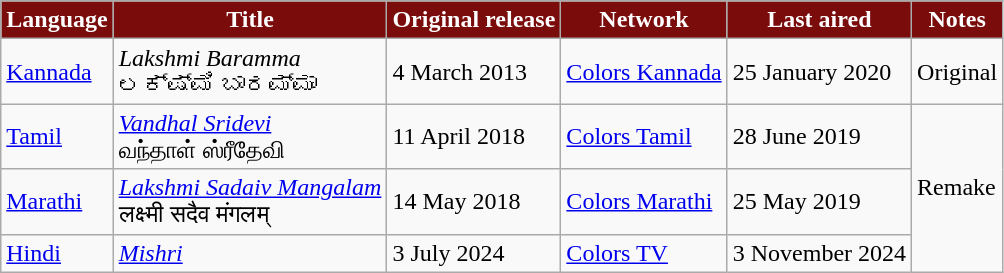<table class="wikitable">
<tr style="color:white">
<th style="background:#7b0c0c;">Language</th>
<th style="background:#7b0c0c;">Title</th>
<th style="background:#7b0c0c;">Original release</th>
<th style="background:#7b0c0c;">Network</th>
<th style="background:#7b0c0c;">Last aired</th>
<th style="background:#7b0c0c;">Notes</th>
</tr>
<tr>
<td><a href='#'>Kannada</a></td>
<td><em>Lakshmi Baramma</em> <br> ಲಕ್ಷ್ಮಿ ಬಾರಮ್ಮಾ</td>
<td>4 March 2013</td>
<td><a href='#'>Colors Kannada</a></td>
<td>25 January 2020</td>
<td>Original</td>
</tr>
<tr>
<td><a href='#'>Tamil</a></td>
<td><em><a href='#'>Vandhal Sridevi</a></em> <br> வந்தாள் ஸ்ரீதேவி</td>
<td>11 April 2018</td>
<td><a href='#'>Colors Tamil</a></td>
<td>28 June 2019</td>
<td rowspan="4">Remake</td>
</tr>
<tr>
<td><a href='#'>Marathi</a></td>
<td><em><a href='#'>Lakshmi Sadaiv Mangalam</a></em> <br> लक्ष्मी सदैव मंगलम्</td>
<td>14 May 2018</td>
<td><a href='#'>Colors Marathi</a></td>
<td>25 May 2019</td>
</tr>
<tr>
<td><a href='#'>Hindi</a></td>
<td><em><a href='#'>Mishri</a></em></td>
<td>3 July 2024</td>
<td><a href='#'>Colors TV</a></td>
<td>3 November 2024</td>
</tr>
</table>
